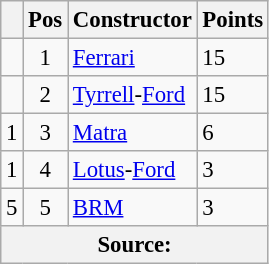<table class="wikitable" style="font-size: 95%;">
<tr>
<th></th>
<th>Pos</th>
<th>Constructor</th>
<th>Points</th>
</tr>
<tr>
<td align="left"></td>
<td align="center">1</td>
<td> <a href='#'>Ferrari</a></td>
<td align="left">15</td>
</tr>
<tr>
<td align="left"></td>
<td align="center">2</td>
<td> <a href='#'>Tyrrell</a>-<a href='#'>Ford</a></td>
<td align="left">15</td>
</tr>
<tr>
<td align="left"> 1</td>
<td align="center">3</td>
<td> <a href='#'>Matra</a></td>
<td align="left">6</td>
</tr>
<tr>
<td align="left"> 1</td>
<td align="center">4</td>
<td> <a href='#'>Lotus</a>-<a href='#'>Ford</a></td>
<td align="left">3</td>
</tr>
<tr>
<td align="left"> 5</td>
<td align="center">5</td>
<td> <a href='#'>BRM</a></td>
<td align="left">3</td>
</tr>
<tr>
<th colspan=4>Source:</th>
</tr>
</table>
